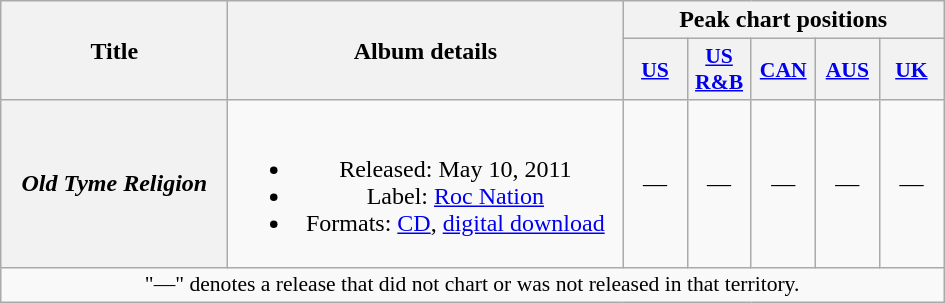<table class="wikitable plainrowheaders" style="text-align:center;" border="1">
<tr>
<th scope="col" rowspan="2" style="width:9em;">Title</th>
<th scope="col" rowspan="2" style="width:16em;">Album details</th>
<th scope="col" colspan="6">Peak chart positions</th>
</tr>
<tr>
<th scope="col" style="width:2.5em;font-size:90%;"><a href='#'>US</a></th>
<th scope="col" style="width:2.5em;font-size:90%;"><a href='#'>US R&B</a></th>
<th scope="col" style="width:2.5em;font-size:90%;"><a href='#'>CAN</a></th>
<th scope="col" style="width:2.5em;font-size:90%;"><a href='#'>AUS</a></th>
<th scope="col" style="width:2.5em;font-size:90%;"><a href='#'>UK</a></th>
</tr>
<tr>
<th scope="row"><em>Old Tyme Religion</em></th>
<td><br><ul><li>Released: May 10, 2011</li><li>Label: <a href='#'>Roc Nation</a></li><li>Formats: <a href='#'>CD</a>, <a href='#'>digital download</a></li></ul></td>
<td>—</td>
<td>—</td>
<td>—</td>
<td>—</td>
<td>—</td>
</tr>
<tr>
<td colspan="8" style="font-size:90%">"—" denotes a release that did not chart or was not released in that territory.</td>
</tr>
</table>
